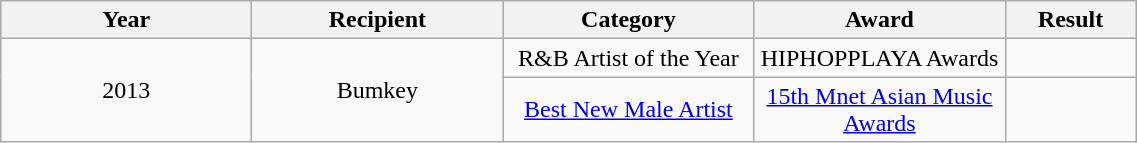<table class="wikitable" style="text-align:center;">
<tr>
<th style="width:10em">Year</th>
<th style="width:10em">Recipient</th>
<th style="width:10em">Category</th>
<th style="width:10em">Award</th>
<th style="width:5em">Result</th>
</tr>
<tr>
<td rowspan=2>2013</td>
<td rowspan="2">Bumkey</td>
<td>R&B Artist of the Year</td>
<td>HIPHOPPLAYA Awards</td>
<td></td>
</tr>
<tr>
<td><a href='#'>Best New Male Artist</a></td>
<td><a href='#'>15th Mnet Asian Music Awards</a></td>
<td></td>
</tr>
</table>
